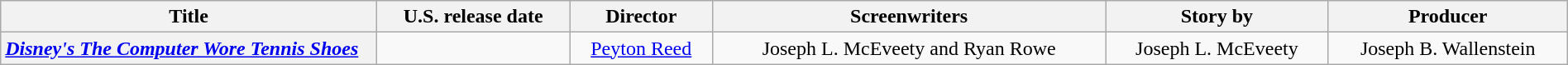<table class="wikitable plainrowheaders" style="text-align:center" width=100%>
<tr>
<th scope="col" style="width:24%;">Title</th>
<th scope="col">U.S. release date</th>
<th scope="col">Director</th>
<th scope="col">Screenwriters</th>
<th scope="col">Story by</th>
<th scope="col">Producer</th>
</tr>
<tr>
<th scope="row" style="text-align:left"><em><a href='#'>Disney's The Computer Wore Tennis Shoes</a></em></th>
<td style="text-align:center"></td>
<td><a href='#'>Peyton Reed</a></td>
<td>Joseph L. McEveety and Ryan Rowe</td>
<td>Joseph L. McEveety</td>
<td>Joseph B. Wallenstein</td>
</tr>
</table>
